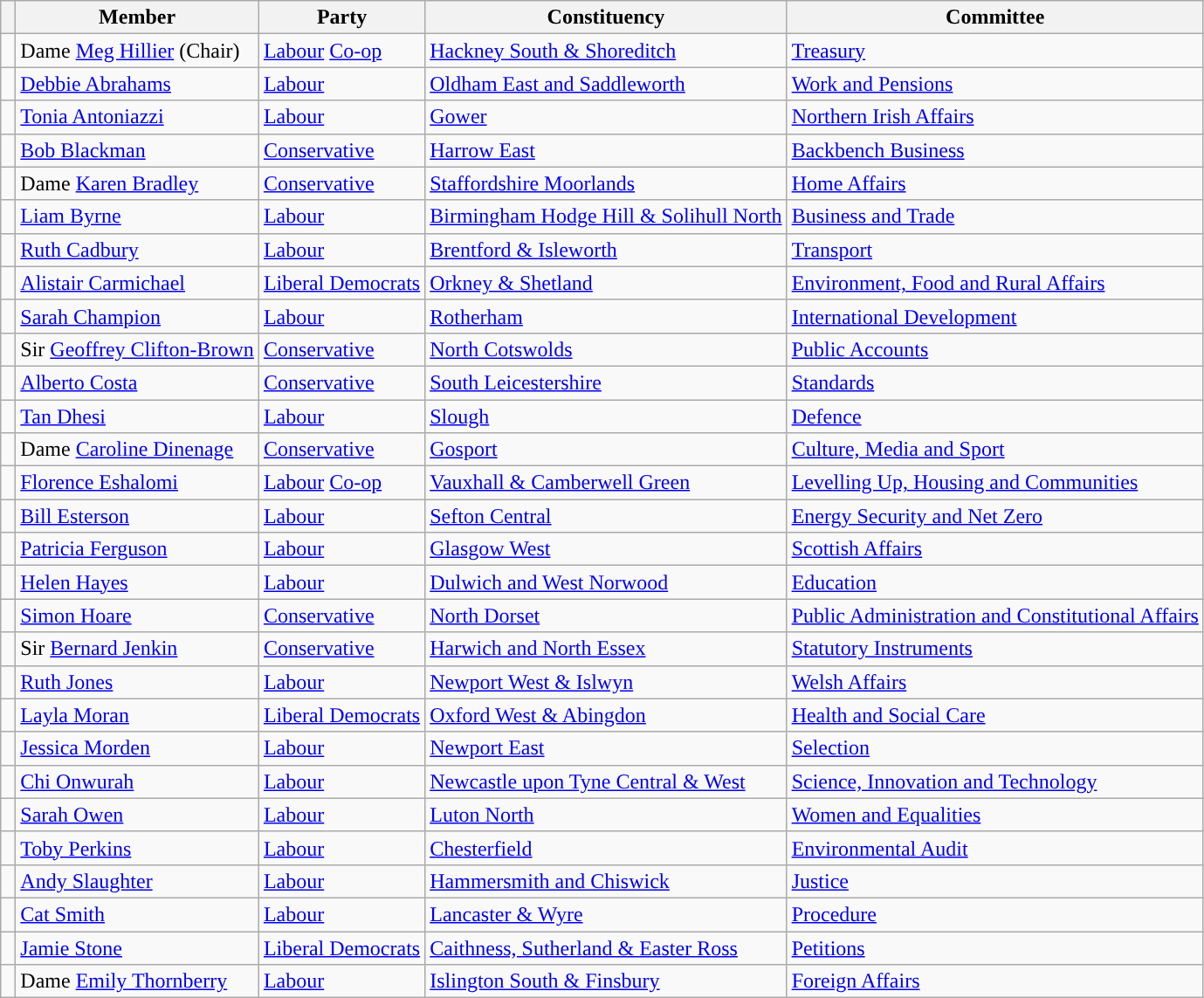<table class="wikitable sortable">
<tr>
<th class="unsortable"> </th>
<th valign="top">Member</th>
<th valign="top">Party</th>
<th valign="top">Constituency</th>
<th valign="top">Committee</th>
</tr>
<tr>
<td style="color:inherit;background:"></td>
<td>Dame <a href='#'>Meg Hillier</a> (Chair)</td>
<td><a href='#'>Labour</a> <a href='#'>Co-op</a></td>
<td><a href='#'>Hackney South & Shoreditch</a></td>
<td><a href='#'>Treasury</a></td>
</tr>
<tr>
<td style="color:inherit;background:"></td>
<td><a href='#'>Debbie Abrahams</a></td>
<td><a href='#'>Labour</a></td>
<td><a href='#'>Oldham East and Saddleworth</a></td>
<td><a href='#'>Work and Pensions</a></td>
</tr>
<tr>
<td style="color:inherit;background:"></td>
<td><a href='#'>Tonia Antoniazzi</a></td>
<td><a href='#'>Labour</a></td>
<td><a href='#'>Gower</a></td>
<td><a href='#'>Northern Irish Affairs</a></td>
</tr>
<tr>
<td style="color:inherit;background:"></td>
<td><a href='#'>Bob Blackman</a></td>
<td><a href='#'>Conservative</a></td>
<td><a href='#'>Harrow East</a></td>
<td><a href='#'>Backbench Business</a></td>
</tr>
<tr>
<td style="color:inherit;background:"></td>
<td>Dame <a href='#'>Karen Bradley</a></td>
<td><a href='#'>Conservative</a></td>
<td><a href='#'>Staffordshire Moorlands</a></td>
<td><a href='#'>Home Affairs</a></td>
</tr>
<tr>
<td style="color:inherit;background:"></td>
<td><a href='#'>Liam Byrne</a></td>
<td><a href='#'>Labour</a></td>
<td><a href='#'>Birmingham Hodge Hill & Solihull North</a></td>
<td><a href='#'>Business and Trade</a></td>
</tr>
<tr>
<td style="color:inherit;background:"></td>
<td><a href='#'>Ruth Cadbury</a></td>
<td><a href='#'>Labour</a></td>
<td><a href='#'>Brentford & Isleworth</a></td>
<td><a href='#'>Transport</a></td>
</tr>
<tr>
<td style="color:inherit;background:"></td>
<td><a href='#'>Alistair Carmichael</a></td>
<td><a href='#'>Liberal Democrats</a></td>
<td><a href='#'>Orkney & Shetland</a></td>
<td><a href='#'>Environment, Food and Rural Affairs</a></td>
</tr>
<tr>
<td style="color:inherit;background:"></td>
<td><a href='#'>Sarah Champion</a></td>
<td><a href='#'>Labour</a></td>
<td><a href='#'>Rotherham</a></td>
<td><a href='#'>International Development</a></td>
</tr>
<tr>
<td style="color:inherit;background:"></td>
<td>Sir <a href='#'>Geoffrey Clifton-Brown</a></td>
<td><a href='#'>Conservative</a></td>
<td><a href='#'>North Cotswolds</a></td>
<td><a href='#'>Public Accounts</a></td>
</tr>
<tr>
<td style="color:inherit;background:"></td>
<td><a href='#'>Alberto Costa</a></td>
<td><a href='#'>Conservative</a></td>
<td><a href='#'>South Leicestershire</a></td>
<td><a href='#'>Standards</a></td>
</tr>
<tr>
<td style="color:inherit;background:"></td>
<td><a href='#'>Tan Dhesi</a></td>
<td><a href='#'>Labour</a></td>
<td><a href='#'>Slough</a></td>
<td><a href='#'>Defence</a></td>
</tr>
<tr>
<td style="color:inherit;background:"></td>
<td>Dame <a href='#'>Caroline Dinenage</a></td>
<td><a href='#'>Conservative</a></td>
<td><a href='#'>Gosport</a></td>
<td><a href='#'>Culture, Media and Sport</a></td>
</tr>
<tr>
<td style="color:inherit;background:"></td>
<td><a href='#'>Florence Eshalomi</a></td>
<td><a href='#'>Labour</a> <a href='#'>Co-op</a></td>
<td><a href='#'>Vauxhall & Camberwell Green</a></td>
<td><a href='#'>Levelling Up, Housing and Communities</a></td>
</tr>
<tr>
<td style="color:inherit;background:"></td>
<td><a href='#'>Bill Esterson</a></td>
<td><a href='#'>Labour</a></td>
<td><a href='#'>Sefton Central</a></td>
<td><a href='#'>Energy Security and Net Zero</a></td>
</tr>
<tr>
<td style="color:inherit;background:"></td>
<td><a href='#'>Patricia Ferguson</a></td>
<td><a href='#'>Labour</a></td>
<td><a href='#'>Glasgow West</a></td>
<td><a href='#'>Scottish Affairs</a></td>
</tr>
<tr>
<td style="color:inherit;background:"></td>
<td><a href='#'>Helen Hayes</a></td>
<td><a href='#'>Labour</a></td>
<td><a href='#'>Dulwich and West Norwood</a></td>
<td><a href='#'>Education</a></td>
</tr>
<tr>
<td style="color:inherit;background:"></td>
<td><a href='#'>Simon Hoare</a></td>
<td><a href='#'>Conservative</a></td>
<td><a href='#'>North Dorset</a></td>
<td><a href='#'>Public Administration and Constitutional Affairs</a></td>
</tr>
<tr>
<td style="color:inherit;background:"></td>
<td>Sir <a href='#'>Bernard Jenkin</a></td>
<td><a href='#'>Conservative</a></td>
<td><a href='#'>Harwich and North Essex</a></td>
<td><a href='#'>Statutory Instruments</a></td>
</tr>
<tr>
<td style="color:inherit;background:"></td>
<td><a href='#'>Ruth Jones</a></td>
<td><a href='#'>Labour</a></td>
<td><a href='#'>Newport West & Islwyn</a></td>
<td><a href='#'>Welsh Affairs</a></td>
</tr>
<tr>
<td style="color:inherit;background:"></td>
<td><a href='#'>Layla Moran</a></td>
<td><a href='#'>Liberal Democrats</a></td>
<td><a href='#'>Oxford West & Abingdon</a></td>
<td><a href='#'>Health and Social Care</a></td>
</tr>
<tr>
<td style="color:inherit;background:"></td>
<td><a href='#'>Jessica Morden</a></td>
<td><a href='#'>Labour</a></td>
<td><a href='#'>Newport East</a></td>
<td><a href='#'>Selection</a></td>
</tr>
<tr>
<td style="color:inherit;background:"></td>
<td><a href='#'>Chi Onwurah</a></td>
<td><a href='#'>Labour</a></td>
<td><a href='#'>Newcastle upon Tyne Central & West</a></td>
<td><a href='#'>Science, Innovation and Technology</a></td>
</tr>
<tr>
<td style="color:inherit;background:"></td>
<td><a href='#'>Sarah Owen</a></td>
<td><a href='#'>Labour</a></td>
<td><a href='#'>Luton North</a></td>
<td><a href='#'>Women and Equalities</a></td>
</tr>
<tr>
<td style="color:inherit;background:"></td>
<td><a href='#'>Toby Perkins</a></td>
<td><a href='#'>Labour</a></td>
<td><a href='#'>Chesterfield</a></td>
<td><a href='#'>Environmental Audit</a></td>
</tr>
<tr>
<td style="color:inherit;background:"></td>
<td><a href='#'>Andy Slaughter</a></td>
<td><a href='#'>Labour</a></td>
<td><a href='#'>Hammersmith and Chiswick</a></td>
<td><a href='#'>Justice</a></td>
</tr>
<tr>
<td style="color:inherit;background:"></td>
<td><a href='#'>Cat Smith</a></td>
<td><a href='#'>Labour</a></td>
<td><a href='#'>Lancaster & Wyre</a></td>
<td><a href='#'>Procedure</a></td>
</tr>
<tr>
<td style="color:inherit;background:"></td>
<td><a href='#'>Jamie Stone</a></td>
<td><a href='#'>Liberal Democrats</a></td>
<td><a href='#'>Caithness, Sutherland & Easter Ross</a></td>
<td><a href='#'>Petitions</a></td>
</tr>
<tr>
<td style="color:inherit;background:"></td>
<td>Dame <a href='#'>Emily Thornberry</a></td>
<td><a href='#'>Labour</a></td>
<td><a href='#'>Islington South & Finsbury</a></td>
<td><a href='#'>Foreign Affairs</a></td>
</tr>
</table>
